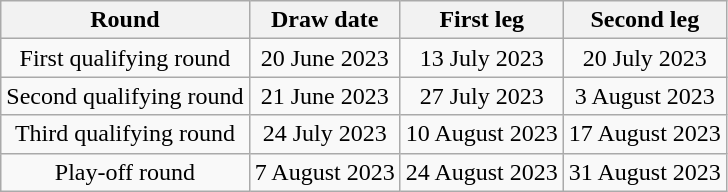<table class="wikitable" style="text-align:center">
<tr>
<th>Round</th>
<th>Draw date</th>
<th>First leg</th>
<th>Second leg</th>
</tr>
<tr>
<td>First qualifying round</td>
<td>20 June 2023</td>
<td>13 July 2023</td>
<td>20 July 2023</td>
</tr>
<tr>
<td>Second qualifying round</td>
<td>21 June 2023</td>
<td>27 July 2023</td>
<td>3 August 2023</td>
</tr>
<tr>
<td>Third qualifying round</td>
<td>24 July 2023</td>
<td>10 August 2023</td>
<td>17 August 2023</td>
</tr>
<tr>
<td>Play-off round</td>
<td>7 August 2023</td>
<td>24 August 2023</td>
<td>31 August 2023</td>
</tr>
</table>
